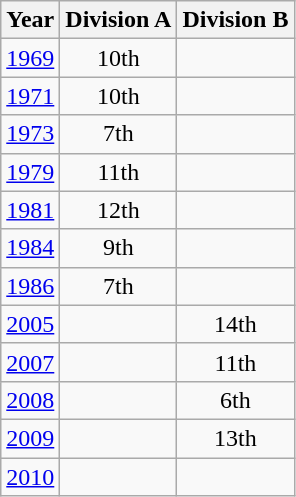<table class="wikitable" style="text-align:center">
<tr>
<th>Year</th>
<th>Division A</th>
<th>Division B</th>
</tr>
<tr>
<td><a href='#'>1969</a></td>
<td>10th</td>
<td></td>
</tr>
<tr>
<td><a href='#'>1971</a></td>
<td>10th</td>
<td></td>
</tr>
<tr>
<td><a href='#'>1973</a></td>
<td>7th</td>
<td></td>
</tr>
<tr>
<td><a href='#'>1979</a></td>
<td>11th</td>
<td></td>
</tr>
<tr>
<td><a href='#'>1981</a></td>
<td>12th</td>
<td></td>
</tr>
<tr>
<td><a href='#'>1984</a></td>
<td>9th</td>
<td></td>
</tr>
<tr>
<td><a href='#'>1986</a></td>
<td>7th</td>
<td></td>
</tr>
<tr>
<td><a href='#'>2005</a></td>
<td></td>
<td>14th</td>
</tr>
<tr>
<td><a href='#'>2007</a></td>
<td></td>
<td>11th</td>
</tr>
<tr>
<td><a href='#'>2008</a></td>
<td></td>
<td>6th</td>
</tr>
<tr>
<td><a href='#'>2009</a></td>
<td></td>
<td>13th</td>
</tr>
<tr>
<td><a href='#'>2010</a></td>
<td></td>
<td></td>
</tr>
</table>
